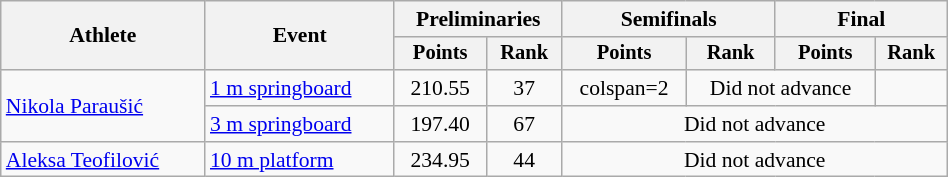<table class="wikitable" style="text-align:center; font-size:90%; width:50%;">
<tr>
<th rowspan=2>Athlete</th>
<th rowspan=2>Event</th>
<th colspan=2>Preliminaries</th>
<th colspan=2>Semifinals</th>
<th colspan=2>Final</th>
</tr>
<tr style="font-size:95%">
<th>Points</th>
<th>Rank</th>
<th>Points</th>
<th>Rank</th>
<th>Points</th>
<th>Rank</th>
</tr>
<tr>
<td align=left rowspan=2><a href='#'>Nikola Paraušić</a></td>
<td align=left><a href='#'>1 m springboard</a></td>
<td>210.55</td>
<td>37</td>
<td>colspan=2 </td>
<td colspan=2>Did not advance</td>
</tr>
<tr>
<td align=left><a href='#'>3 m springboard</a></td>
<td>197.40</td>
<td>67</td>
<td colspan=4>Did not advance</td>
</tr>
<tr>
<td align=left><a href='#'>Aleksa Teofilović</a></td>
<td align=left><a href='#'>10 m platform</a></td>
<td>234.95</td>
<td>44</td>
<td colspan=4>Did not advance</td>
</tr>
</table>
